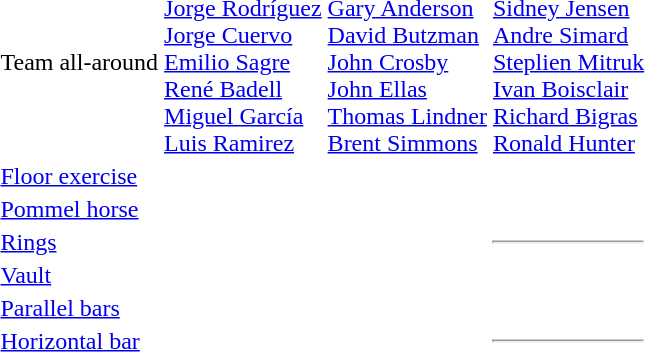<table>
<tr>
<td></td>
<td></td>
<td></td>
<td></td>
</tr>
<tr>
<td>Team all-around</td>
<td><br><a href='#'>Jorge Rodríguez</a><br><a href='#'>Jorge Cuervo</a><br><a href='#'>Emilio Sagre</a><br><a href='#'>René Badell</a><br><a href='#'>Miguel García</a><br><a href='#'>Luis Ramirez</a></td>
<td><br><a href='#'>Gary Anderson</a><br><a href='#'>David Butzman</a><br><a href='#'>John Crosby</a><br><a href='#'>John Ellas</a><br><a href='#'>Thomas Lindner</a><br><a href='#'>Brent Simmons</a></td>
<td><br><a href='#'>Sidney Jensen</a><br><a href='#'>Andre Simard</a><br><a href='#'>Steplien Mitruk</a><br><a href='#'>Ivan Boisclair</a><br><a href='#'>Richard Bigras</a><br><a href='#'>Ronald Hunter</a></td>
</tr>
<tr>
<td><a href='#'>Floor exercise</a></td>
<td></td>
<td></td>
<td></td>
</tr>
<tr>
<td><a href='#'>Pommel horse</a></td>
<td></td>
<td></td>
<td></td>
</tr>
<tr>
<td><a href='#'>Rings</a></td>
<td></td>
<td></td>
<td><hr></td>
</tr>
<tr>
<td><a href='#'>Vault</a></td>
<td></td>
<td></td>
<td></td>
</tr>
<tr>
<td><a href='#'>Parallel bars</a></td>
<td></td>
<td></td>
<td></td>
</tr>
<tr>
<td><a href='#'>Horizontal bar</a></td>
<td></td>
<td></td>
<td><hr></td>
</tr>
</table>
